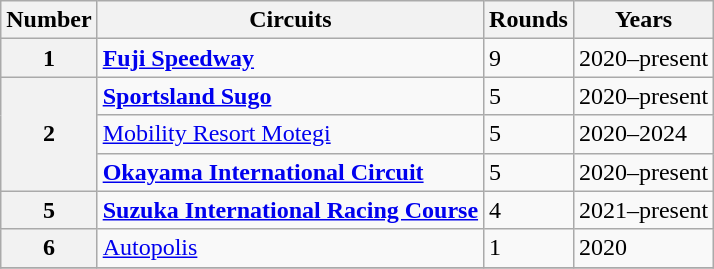<table class="wikitable" style="text-align=center">
<tr>
<th>Number</th>
<th>Circuits</th>
<th>Rounds</th>
<th>Years</th>
</tr>
<tr>
<th>1</th>
<td><strong> <a href='#'>Fuji Speedway</a></strong></td>
<td>9</td>
<td>2020–⁠present</td>
</tr>
<tr>
<th rowspan=3>2</th>
<td><strong> <a href='#'>Sportsland Sugo</a></strong></td>
<td>5</td>
<td>2020–present</td>
</tr>
<tr>
<td> <a href='#'>Mobility Resort Motegi</a></td>
<td>5</td>
<td>2020–2024</td>
</tr>
<tr>
<td> <strong><a href='#'>Okayama International Circuit</a></strong></td>
<td>5</td>
<td>2020–present</td>
</tr>
<tr>
<th>5</th>
<td><strong> <a href='#'>Suzuka International Racing Course</a></strong></td>
<td>4</td>
<td>2021–present</td>
</tr>
<tr>
<th>6</th>
<td> <a href='#'>Autopolis</a></td>
<td>1</td>
<td>2020</td>
</tr>
<tr>
</tr>
</table>
